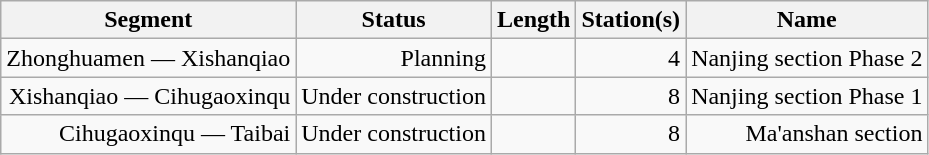<table class="wikitable" style="border-collapse: collapse; text-align: right;">
<tr>
<th>Segment</th>
<th>Status</th>
<th>Length</th>
<th>Station(s)</th>
<th>Name</th>
</tr>
<tr>
<td>Zhonghuamen — Xishanqiao</td>
<td>Planning</td>
<td></td>
<td>4</td>
<td>Nanjing section Phase 2</td>
</tr>
<tr>
<td>Xishanqiao — Cihugaoxinqu</td>
<td>Under construction</td>
<td></td>
<td>8</td>
<td>Nanjing section Phase 1</td>
</tr>
<tr>
<td>Cihugaoxinqu — Taibai</td>
<td>Under construction</td>
<td></td>
<td>8</td>
<td>Ma'anshan section</td>
</tr>
</table>
